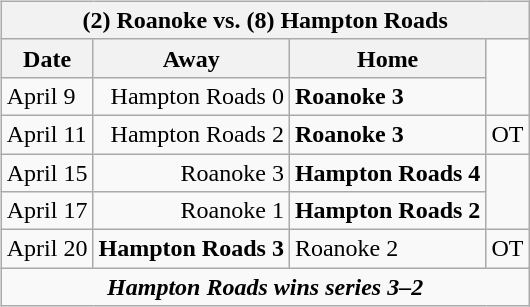<table cellspacing="10">
<tr>
<td valign="top"><br><table class="wikitable">
<tr>
<th bgcolor="#DDDDDD" colspan="4">(2) Roanoke vs. (8) Hampton Roads</th>
</tr>
<tr>
<th>Date</th>
<th>Away</th>
<th>Home</th>
</tr>
<tr>
<td>April 9</td>
<td align="right">Hampton Roads 0</td>
<td><strong>Roanoke 3</strong></td>
</tr>
<tr>
<td>April 11</td>
<td align="right">Hampton Roads 2</td>
<td><strong>Roanoke 3</strong></td>
<td>OT</td>
</tr>
<tr>
<td>April 15</td>
<td align="right">Roanoke 3</td>
<td><strong>Hampton Roads 4</strong></td>
</tr>
<tr>
<td>April 17</td>
<td align="right">Roanoke 1</td>
<td><strong>Hampton Roads 2</strong></td>
</tr>
<tr>
<td>April 20</td>
<td align="right"><strong>Hampton Roads 3</strong></td>
<td>Roanoke 2</td>
<td>OT</td>
</tr>
<tr align="center">
<td colspan="4"><strong><em>Hampton Roads wins series 3–2</em></strong></td>
</tr>
</table>
</td>
</tr>
</table>
